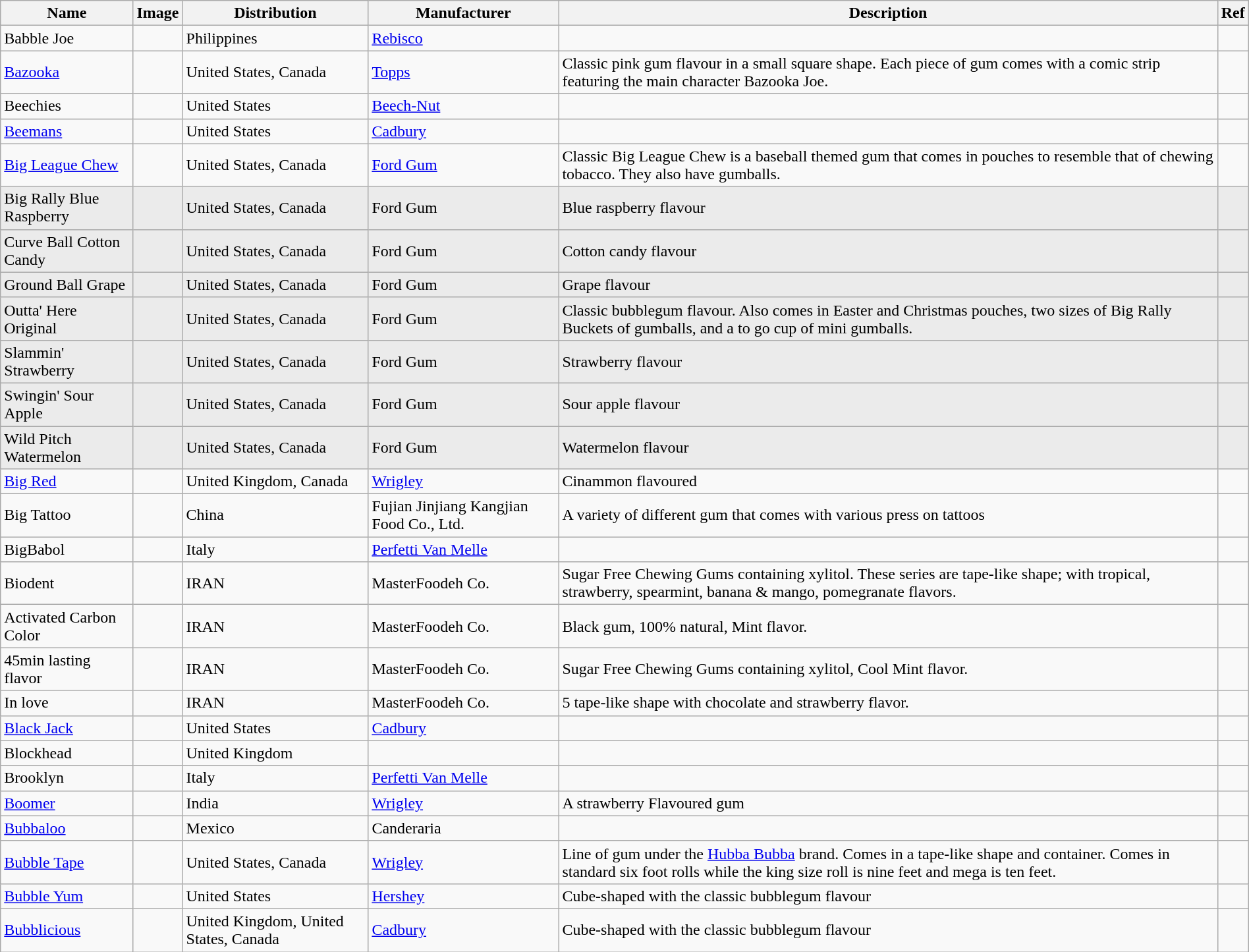<table class="wikitable sortable" style="width:100%">
<tr>
<th>Name</th>
<th class="unsortable">Image</th>
<th>Distribution</th>
<th>Manufacturer</th>
<th>Description</th>
<th>Ref</th>
</tr>
<tr>
<td>Babble Joe</td>
<td></td>
<td>Philippines</td>
<td><a href='#'>Rebisco</a></td>
<td></td>
<td></td>
</tr>
<tr>
<td><a href='#'>Bazooka</a></td>
<td></td>
<td>United States, Canada</td>
<td><a href='#'>Topps</a></td>
<td>Classic pink gum flavour in a small square shape.  Each piece of gum comes with a comic strip featuring the main character Bazooka Joe.</td>
<td></td>
</tr>
<tr>
<td>Beechies</td>
<td></td>
<td>United States</td>
<td><a href='#'>Beech-Nut</a></td>
<td></td>
<td></td>
</tr>
<tr>
<td><a href='#'>Beemans</a></td>
<td></td>
<td>United States</td>
<td><a href='#'>Cadbury</a></td>
<td></td>
<td></td>
</tr>
<tr>
<td><a href='#'>Big League Chew</a></td>
<td></td>
<td>United States, Canada</td>
<td><a href='#'>Ford Gum</a></td>
<td>Classic Big League Chew is a baseball themed gum that comes in pouches to resemble that of chewing tobacco.  They also have gumballs.</td>
<td></td>
</tr>
<tr>
<td bgcolor=#ebebeb> Big Rally Blue Raspberry</td>
<td bgcolor=#ebebeb></td>
<td bgcolor=#ebebeb>United States, Canada</td>
<td bgcolor=#ebebeb>Ford Gum</td>
<td bgcolor=#ebebeb>Blue raspberry flavour</td>
<td bgcolor=#ebebeb></td>
</tr>
<tr>
<td bgcolor=#ebebeb> Curve Ball Cotton Candy</td>
<td bgcolor=#ebebeb></td>
<td bgcolor=#ebebeb>United States, Canada</td>
<td bgcolor=#ebebeb>Ford Gum</td>
<td bgcolor=#ebebeb>Cotton candy flavour</td>
<td bgcolor=#ebebeb></td>
</tr>
<tr>
<td bgcolor=#ebebeb> Ground Ball Grape</td>
<td bgcolor=#ebebeb></td>
<td bgcolor=#ebebeb>United States, Canada</td>
<td bgcolor=#ebebeb>Ford Gum</td>
<td bgcolor=#ebebeb>Grape flavour</td>
<td bgcolor=#ebebeb></td>
</tr>
<tr>
<td bgcolor=#ebebeb> Outta' Here Original</td>
<td bgcolor=#ebebeb></td>
<td bgcolor=#ebebeb>United States, Canada</td>
<td bgcolor=#ebebeb>Ford Gum</td>
<td bgcolor=#ebebeb>Classic bubblegum flavour.  Also comes in Easter and Christmas pouches, two sizes of Big Rally Buckets of gumballs, and a to go cup of mini gumballs.</td>
<td bgcolor=#ebebeb></td>
</tr>
<tr>
<td bgcolor=#ebebeb> Slammin' Strawberry</td>
<td bgcolor=#ebebeb></td>
<td bgcolor=#ebebeb>United States, Canada</td>
<td bgcolor=#ebebeb>Ford Gum</td>
<td bgcolor=#ebebeb>Strawberry flavour</td>
<td bgcolor=#ebebeb></td>
</tr>
<tr>
<td bgcolor=#ebebeb> Swingin' Sour Apple</td>
<td bgcolor=#ebebeb></td>
<td bgcolor=#ebebeb>United States, Canada</td>
<td bgcolor=#ebebeb>Ford Gum</td>
<td bgcolor=#ebebeb>Sour apple flavour</td>
<td bgcolor=#ebebeb></td>
</tr>
<tr>
<td bgcolor=#ebebeb> Wild Pitch Watermelon</td>
<td bgcolor=#ebebeb></td>
<td bgcolor=#ebebeb>United States, Canada</td>
<td bgcolor=#ebebeb>Ford Gum</td>
<td bgcolor=#ebebeb>Watermelon flavour</td>
<td bgcolor=#ebebeb></td>
</tr>
<tr>
<td><a href='#'>Big Red</a></td>
<td></td>
<td>United Kingdom, Canada</td>
<td><a href='#'>Wrigley</a></td>
<td>Cinammon flavoured</td>
<td></td>
</tr>
<tr>
<td>Big Tattoo</td>
<td></td>
<td>China</td>
<td>Fujian Jinjiang Kangjian Food Co., Ltd.</td>
<td>A variety of different gum that comes with various press on tattoos</td>
<td></td>
</tr>
<tr>
<td>BigBabol</td>
<td></td>
<td>Italy</td>
<td><a href='#'>Perfetti Van Melle</a></td>
<td></td>
<td></td>
</tr>
<tr>
<td>Biodent</td>
<td></td>
<td>IRAN</td>
<td>MasterFoodeh Co.</td>
<td>Sugar Free Chewing Gums containing xylitol. These series are tape-like shape; with  tropical, strawberry, spearmint, banana & mango, pomegranate flavors.</td>
<td></td>
</tr>
<tr>
<td>Activated Carbon Color</td>
<td></td>
<td>IRAN</td>
<td>MasterFoodeh Co.</td>
<td>Black gum, 100% natural, Mint flavor.</td>
<td></td>
</tr>
<tr>
<td>45min lasting flavor</td>
<td></td>
<td>IRAN</td>
<td>MasterFoodeh Co.</td>
<td>Sugar Free Chewing Gums containing xylitol, Cool Mint flavor.</td>
<td></td>
</tr>
<tr>
<td>In love</td>
<td></td>
<td>IRAN</td>
<td>MasterFoodeh Co.</td>
<td>5 tape-like shape with chocolate and strawberry flavor.</td>
<td></td>
</tr>
<tr>
<td><a href='#'>Black Jack</a></td>
<td></td>
<td>United States</td>
<td><a href='#'>Cadbury</a></td>
<td></td>
<td></td>
</tr>
<tr>
<td>Blockhead</td>
<td></td>
<td>United Kingdom</td>
<td></td>
<td></td>
<td></td>
</tr>
<tr>
<td>Brooklyn</td>
<td></td>
<td>Italy</td>
<td><a href='#'>Perfetti Van Melle</a></td>
<td></td>
<td></td>
</tr>
<tr>
<td><a href='#'>Boomer</a></td>
<td></td>
<td>India</td>
<td><a href='#'>Wrigley</a></td>
<td>A strawberry Flavoured gum</td>
<td></td>
</tr>
<tr>
<td><a href='#'>Bubbaloo</a></td>
<td></td>
<td>Mexico</td>
<td>Canderaria</td>
<td></td>
<td></td>
</tr>
<tr>
<td><a href='#'>Bubble Tape</a></td>
<td></td>
<td>United States, Canada</td>
<td><a href='#'>Wrigley</a></td>
<td>Line of gum under the <a href='#'>Hubba Bubba</a> brand.  Comes in a tape-like shape and container.  Comes in standard six foot rolls while the king size roll is nine feet and mega is ten feet.</td>
<td></td>
</tr>
<tr>
<td><a href='#'>Bubble Yum</a></td>
<td></td>
<td>United States</td>
<td><a href='#'>Hershey</a></td>
<td>Cube-shaped with the classic bubblegum flavour</td>
<td></td>
</tr>
<tr>
<td><a href='#'>Bubblicious</a></td>
<td></td>
<td>United Kingdom, United States, Canada</td>
<td><a href='#'>Cadbury</a></td>
<td>Cube-shaped with the classic bubblegum flavour</td>
<td></td>
</tr>
</table>
